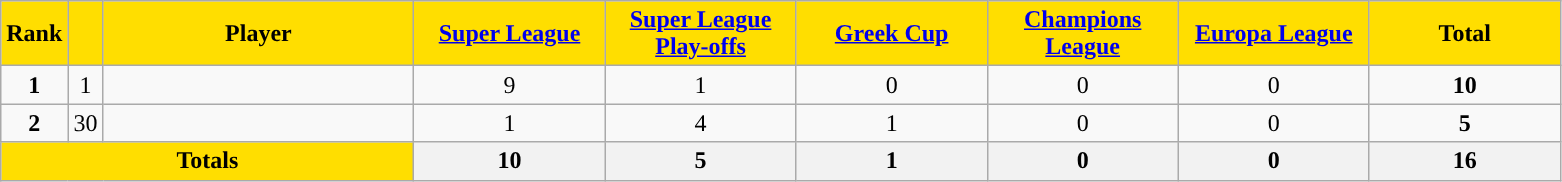<table class="wikitable sortable" style="text-align:center">
<tr>
<th style="background:#FFDE00">Rank</th>
<th style="background:#FFDE00"></th>
<th width=200 style="background:#FFDE00">Player</th>
<th width=120 style="background:#FFDE00"><a href='#'>Super League</a></th>
<th width=120 style="background:#FFDE00"><a href='#'>Super League Play-offs</a></th>
<th width=120 style="background:#FFDE00"><a href='#'>Greek Cup</a></th>
<th width=120 style="background:#FFDE00"><a href='#'>Champions League</a></th>
<th width=120 style="background:#FFDE00"><a href='#'>Europa League</a></th>
<th width=120 style="background:#FFDE00">Total</th>
</tr>
<tr>
<td><strong>1</strong></td>
<td>1</td>
<td align=left></td>
<td>9</td>
<td>1</td>
<td>0</td>
<td>0</td>
<td>0</td>
<td><strong>10</strong></td>
</tr>
<tr>
<td><strong>2</strong></td>
<td>30</td>
<td align=left></td>
<td>1</td>
<td>4</td>
<td>1</td>
<td>0</td>
<td>0</td>
<td><strong>5</strong></td>
</tr>
<tr class="sortbottom">
<th colspan=3 style="background:#FFDE00"><strong>Totals</strong></th>
<th><strong>10</strong></th>
<th><strong> 5</strong></th>
<th><strong> 1</strong></th>
<th><strong> 0</strong></th>
<th><strong> 0</strong></th>
<th><strong>16</strong></th>
</tr>
</table>
